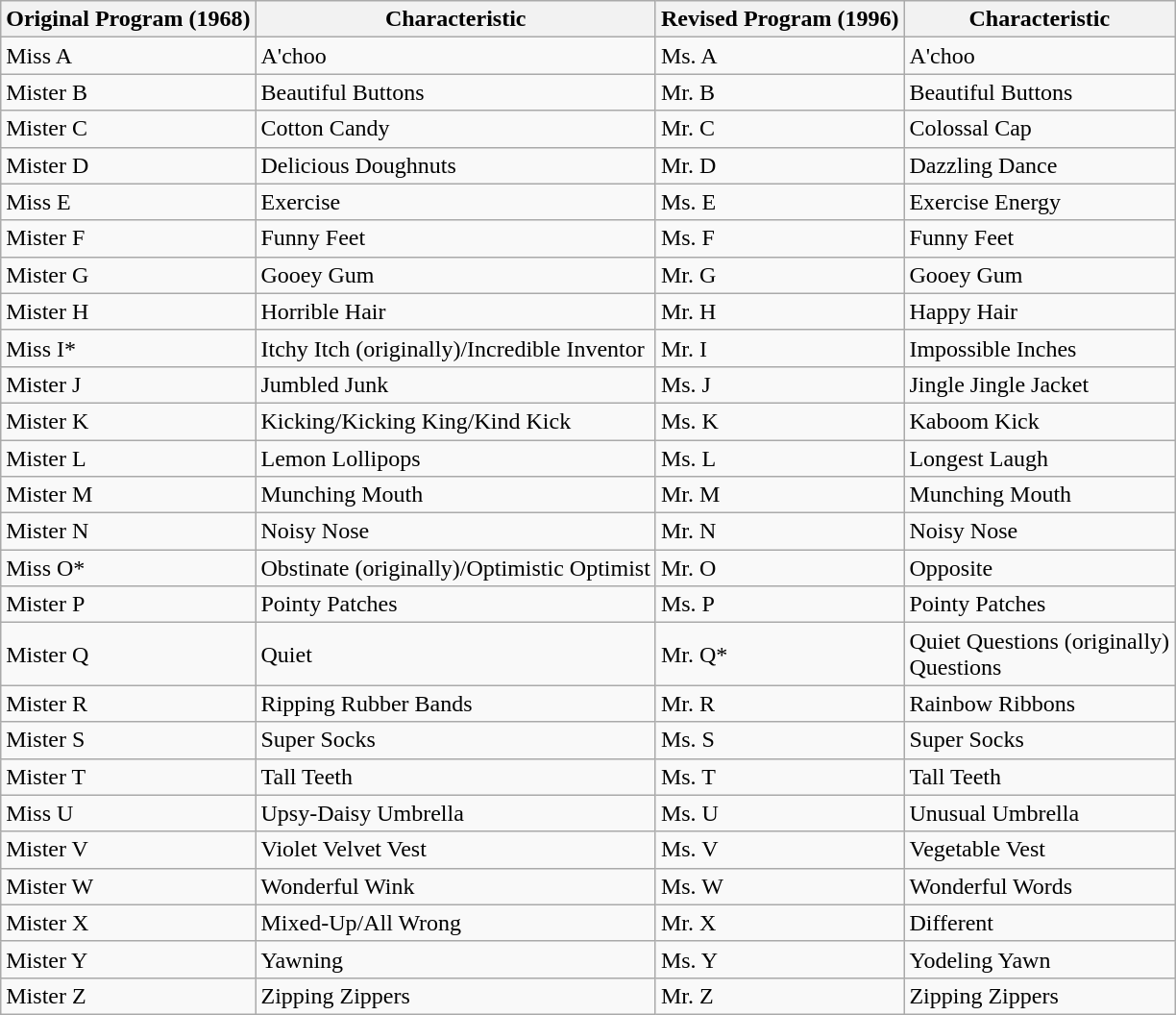<table class="wikitable">
<tr>
<th>Original Program (1968)</th>
<th>Characteristic</th>
<th>Revised Program (1996)</th>
<th>Characteristic</th>
</tr>
<tr>
<td>Miss A</td>
<td>A'choo</td>
<td>Ms. A</td>
<td>A'choo</td>
</tr>
<tr>
<td>Mister B</td>
<td>Beautiful Buttons</td>
<td>Mr. B</td>
<td>Beautiful Buttons</td>
</tr>
<tr>
<td>Mister C</td>
<td>Cotton Candy</td>
<td>Mr. C</td>
<td>Colossal Cap</td>
</tr>
<tr>
<td>Mister D</td>
<td>Delicious Doughnuts</td>
<td>Mr. D</td>
<td>Dazzling Dance</td>
</tr>
<tr>
<td>Miss E</td>
<td>Exercise</td>
<td>Ms. E</td>
<td>Exercise Energy</td>
</tr>
<tr>
<td>Mister F</td>
<td>Funny Feet</td>
<td>Ms. F</td>
<td>Funny Feet</td>
</tr>
<tr>
<td>Mister G</td>
<td>Gooey Gum</td>
<td>Mr. G</td>
<td>Gooey Gum</td>
</tr>
<tr>
<td>Mister H</td>
<td>Horrible Hair</td>
<td>Mr. H</td>
<td>Happy Hair</td>
</tr>
<tr>
<td>Miss I*</td>
<td>Itchy Itch (originally)/Incredible Inventor</td>
<td>Mr. I</td>
<td>Impossible Inches</td>
</tr>
<tr>
<td>Mister J</td>
<td>Jumbled Junk</td>
<td>Ms. J</td>
<td>Jingle Jingle Jacket</td>
</tr>
<tr>
<td>Mister K</td>
<td>Kicking/Kicking King/Kind Kick</td>
<td>Ms. K</td>
<td>Kaboom Kick</td>
</tr>
<tr>
<td>Mister L</td>
<td>Lemon Lollipops</td>
<td>Ms. L</td>
<td>Longest Laugh</td>
</tr>
<tr>
<td>Mister M</td>
<td>Munching Mouth</td>
<td>Mr. M</td>
<td>Munching Mouth</td>
</tr>
<tr>
<td>Mister N</td>
<td>Noisy Nose</td>
<td>Mr. N</td>
<td>Noisy Nose</td>
</tr>
<tr>
<td>Miss O*</td>
<td>Obstinate (originally)/Optimistic Optimist</td>
<td>Mr. O</td>
<td>Opposite</td>
</tr>
<tr>
<td>Mister P</td>
<td>Pointy Patches</td>
<td>Ms. P</td>
<td>Pointy Patches</td>
</tr>
<tr>
<td>Mister Q</td>
<td>Quiet</td>
<td>Mr. Q*</td>
<td>Quiet Questions (originally)<br>Questions</td>
</tr>
<tr>
<td>Mister R</td>
<td>Ripping Rubber Bands</td>
<td>Mr. R</td>
<td>Rainbow Ribbons</td>
</tr>
<tr>
<td>Mister S</td>
<td>Super Socks</td>
<td>Ms. S</td>
<td>Super Socks</td>
</tr>
<tr>
<td>Mister T</td>
<td>Tall Teeth</td>
<td>Ms. T</td>
<td>Tall Teeth</td>
</tr>
<tr>
<td>Miss U</td>
<td>Upsy-Daisy Umbrella</td>
<td>Ms. U</td>
<td>Unusual Umbrella</td>
</tr>
<tr>
<td>Mister V</td>
<td>Violet Velvet Vest</td>
<td>Ms. V</td>
<td>Vegetable Vest</td>
</tr>
<tr>
<td>Mister W</td>
<td>Wonderful Wink</td>
<td>Ms. W</td>
<td>Wonderful Words</td>
</tr>
<tr>
<td>Mister X</td>
<td>Mixed-Up/All Wrong</td>
<td>Mr. X</td>
<td>Different</td>
</tr>
<tr>
<td>Mister Y</td>
<td>Yawning</td>
<td>Ms. Y</td>
<td>Yodeling Yawn</td>
</tr>
<tr>
<td>Mister Z</td>
<td>Zipping Zippers</td>
<td>Mr. Z</td>
<td>Zipping Zippers</td>
</tr>
</table>
